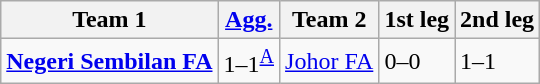<table class="wikitable">
<tr>
<th>Team 1</th>
<th><a href='#'><abbr>Agg.</abbr></a></th>
<th>Team 2</th>
<th>1st leg</th>
<th>2nd leg</th>
</tr>
<tr>
<td><strong><a href='#'>Negeri Sembilan FA</a></strong></td>
<td>1–1<sup><a href='#'>A</a></sup></td>
<td><a href='#'>Johor FA</a></td>
<td>0–0</td>
<td>1–1</td>
</tr>
</table>
